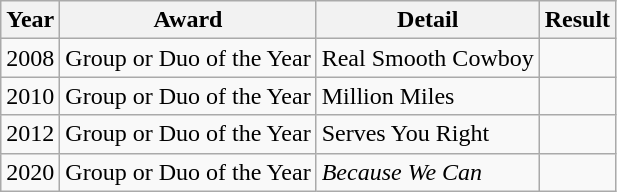<table class="wikitable">
<tr>
<th>Year</th>
<th>Award</th>
<th>Detail</th>
<th>Result</th>
</tr>
<tr>
<td>2008</td>
<td>Group or Duo of the Year</td>
<td>Real Smooth Cowboy</td>
<td></td>
</tr>
<tr>
<td>2010</td>
<td>Group or Duo of the Year</td>
<td>Million Miles</td>
<td></td>
</tr>
<tr>
<td>2012</td>
<td>Group or Duo of the Year</td>
<td>Serves You Right</td>
<td></td>
</tr>
<tr>
<td>2020</td>
<td>Group or Duo of the Year</td>
<td><em>Because We Can</em></td>
<td></td>
</tr>
</table>
